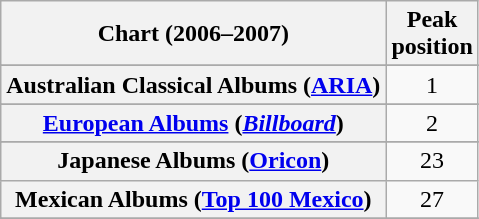<table class="wikitable sortable plainrowheaders" style="text-align:center">
<tr>
<th scope="col">Chart (2006–2007)</th>
<th scope="col">Peak<br>position</th>
</tr>
<tr>
</tr>
<tr>
<th scope="row">Australian Classical Albums (<a href='#'>ARIA</a>)</th>
<td>1</td>
</tr>
<tr>
</tr>
<tr>
</tr>
<tr>
</tr>
<tr>
</tr>
<tr>
</tr>
<tr>
</tr>
<tr>
<th scope="row"><a href='#'>European Albums</a> (<em><a href='#'>Billboard</a></em>)</th>
<td>2</td>
</tr>
<tr>
</tr>
<tr>
</tr>
<tr>
</tr>
<tr>
</tr>
<tr>
</tr>
<tr>
</tr>
<tr>
<th scope="row">Japanese Albums (<a href='#'>Oricon</a>)</th>
<td>23</td>
</tr>
<tr>
<th scope="row">Mexican Albums (<a href='#'>Top 100 Mexico</a>)</th>
<td>27</td>
</tr>
<tr>
</tr>
<tr>
</tr>
<tr>
</tr>
<tr>
</tr>
<tr>
</tr>
<tr>
</tr>
<tr>
</tr>
<tr>
</tr>
<tr>
</tr>
<tr>
</tr>
</table>
